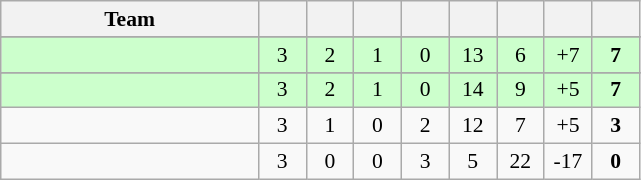<table class="wikitable" style="text-align: center; font-size: 90%;">
<tr>
<th width="165">Team</th>
<th width="25"></th>
<th width="25"></th>
<th width="25"></th>
<th width="25"></th>
<th width="25"></th>
<th width="25"></th>
<th width="25"></th>
<th width="25"><br></th>
</tr>
<tr align="center">
</tr>
<tr bgcolor=#ccffcc>
<td style="text-align:left;"></td>
<td>3</td>
<td>2</td>
<td>1</td>
<td>0</td>
<td>13</td>
<td>6</td>
<td>+7</td>
<td><strong>7</strong></td>
</tr>
<tr align=center>
</tr>
<tr bgcolor=#ccffcc>
<td style="text-align:left;"></td>
<td>3</td>
<td>2</td>
<td>1</td>
<td>0</td>
<td>14</td>
<td>9</td>
<td>+5</td>
<td><strong>7</strong></td>
</tr>
<tr align=center>
<td style="text-align:left;"></td>
<td>3</td>
<td>1</td>
<td>0</td>
<td>2</td>
<td>12</td>
<td>7</td>
<td>+5</td>
<td><strong>3</strong></td>
</tr>
<tr align="center">
<td style="text-align:left;"></td>
<td>3</td>
<td>0</td>
<td>0</td>
<td>3</td>
<td>5</td>
<td>22</td>
<td>-17</td>
<td><strong>0</strong></td>
</tr>
</table>
